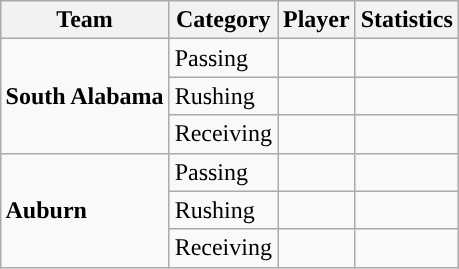<table class="wikitable" style="float: right;">
<tr>
<th>Team</th>
<th>Category</th>
<th>Player</th>
<th>Statistics</th>
</tr>
<tr>
<td rowspan=3><strong>South Alabama</strong></td>
<td>Passing</td>
<td></td>
<td></td>
</tr>
<tr>
<td>Rushing</td>
<td></td>
<td></td>
</tr>
<tr>
<td>Receiving</td>
<td></td>
<td></td>
</tr>
<tr>
<td rowspan=3><strong>Auburn</strong></td>
<td>Passing</td>
<td></td>
<td></td>
</tr>
<tr>
<td>Rushing</td>
<td></td>
<td></td>
</tr>
<tr>
<td>Receiving</td>
<td></td>
<td></td>
</tr>
</table>
